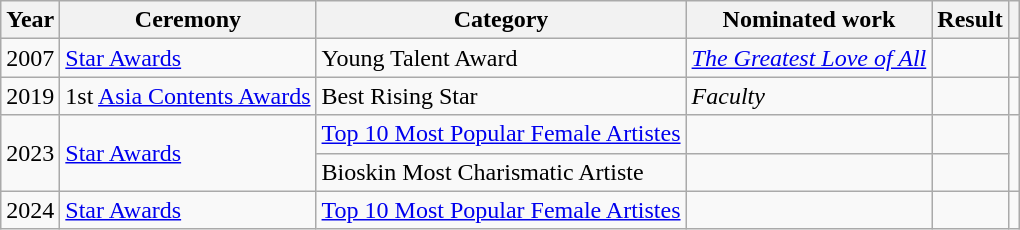<table class="wikitable sortable">
<tr>
<th scope="col">Year</th>
<th scope="col">Ceremony</th>
<th scope="col">Category</th>
<th scope="col">Nominated work</th>
<th scope="col">Result</th>
<th scope="col" class="unsortable"></th>
</tr>
<tr>
<td>2007</td>
<td><a href='#'>Star Awards</a></td>
<td>Young Talent Award</td>
<td><em><a href='#'>The Greatest Love of All</a></em></td>
<td></td>
<td></td>
</tr>
<tr>
<td>2019</td>
<td>1st <a href='#'>Asia Contents Awards</a></td>
<td>Best Rising Star</td>
<td><em>Faculty</em></td>
<td></td>
<td></td>
</tr>
<tr>
<td rowspan="2">2023</td>
<td rowspan="2"><a href='#'>Star Awards</a></td>
<td><a href='#'>Top 10 Most Popular Female Artistes</a></td>
<td></td>
<td></td>
<td rowspan="2"></td>
</tr>
<tr>
<td>Bioskin Most Charismatic Artiste</td>
<td></td>
<td></td>
</tr>
<tr>
<td>2024</td>
<td><a href='#'>Star Awards</a></td>
<td><a href='#'>Top 10 Most Popular Female Artistes</a></td>
<td></td>
<td></td>
<td></td>
</tr>
</table>
